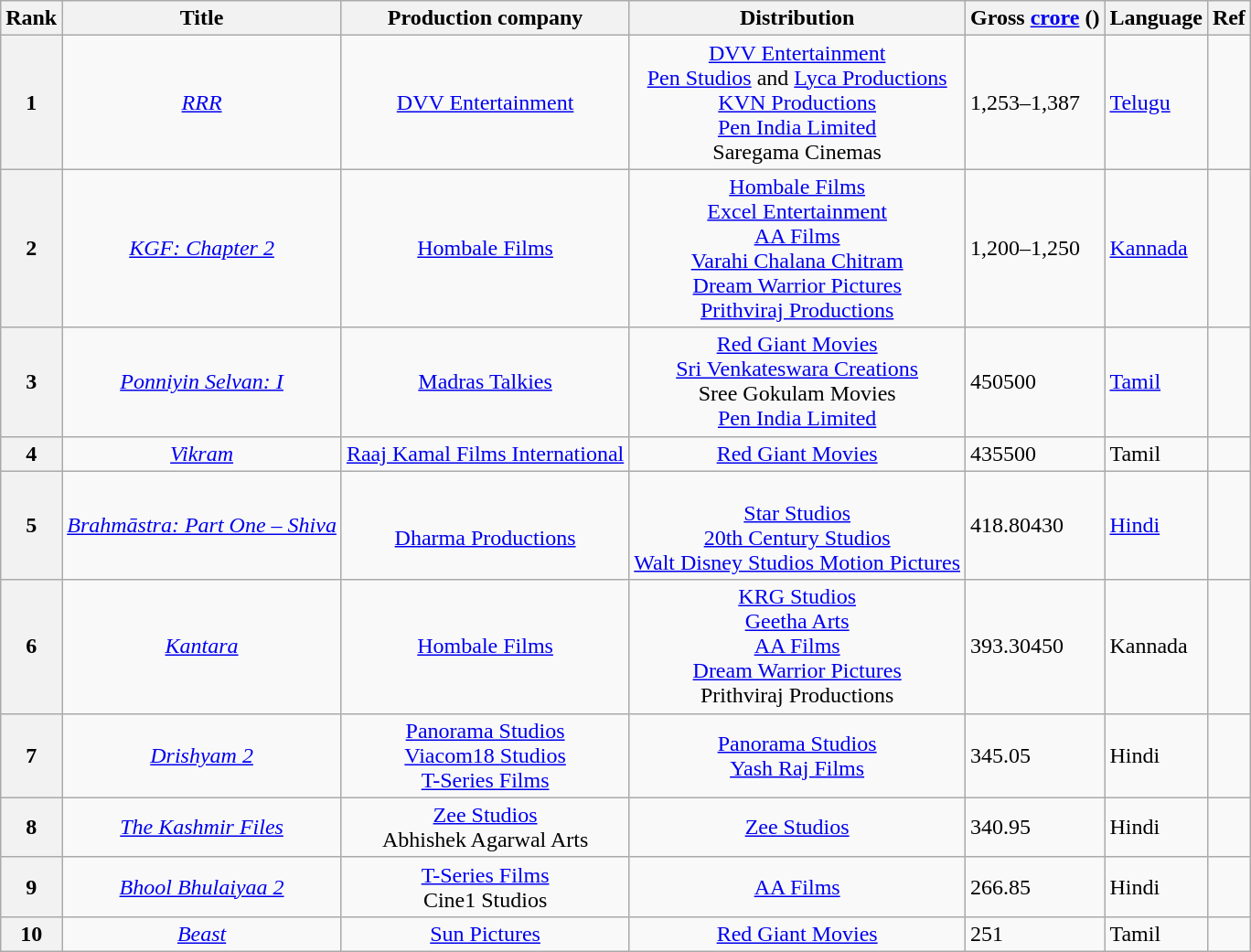<table class="wikitable sortable" style=" margin:auto;">
<tr>
<th>Rank</th>
<th>Title</th>
<th>Production company</th>
<th>Distribution</th>
<th data-sort-type=number>Gross  <a href='#'>crore</a> ()</th>
<th>Language</th>
<th>Ref</th>
</tr>
<tr>
<th>1</th>
<td style="text-align:center; "><em><a href='#'>RRR</a></em></td>
<td style="text-align:center; "><a href='#'>DVV Entertainment</a></td>
<td style="text-align:center; "><a href='#'>DVV Entertainment</a><br><a href='#'>Pen Studios</a> and <a href='#'>Lyca Productions</a><br><a href='#'>KVN Productions</a><br><a href='#'>Pen India Limited</a><br>Saregama Cinemas</td>
<td>1,253–1,387</td>
<td><a href='#'>Telugu</a></td>
<td></td>
</tr>
<tr>
<th>2</th>
<td style="text-align:center;"><em><a href='#'>KGF: Chapter 2</a> </em></td>
<td style="text-align:center;"><a href='#'>Hombale Films</a></td>
<td style="text-align:center;"><a href='#'>Hombale Films</a><br><a href='#'>Excel Entertainment</a><br><a href='#'>AA Films</a><br><a href='#'>Varahi Chalana Chitram</a> <br><a href='#'>Dream Warrior Pictures</a><br><a href='#'>Prithviraj Productions</a></td>
<td>1,200–1,250</td>
<td><a href='#'>Kannada</a></td>
<td></td>
</tr>
<tr>
<th>3</th>
<td style="text-align:center;"><em><a href='#'>Ponniyin Selvan: I</a></em></td>
<td style="text-align:center; "><a href='#'>Madras Talkies</a></td>
<td style="text-align:center; "><a href='#'>Red Giant Movies</a><br><a href='#'>Sri Venkateswara Creations</a><br>Sree Gokulam Movies<br><a href='#'>Pen India Limited</a></td>
<td>450500</td>
<td><a href='#'>Tamil</a></td>
<td></td>
</tr>
<tr>
<th>4</th>
<td style="text-align:center; "><em><a href='#'>Vikram</a></em></td>
<td style="text-align:center; "><a href='#'>Raaj Kamal Films International</a></td>
<td style="text-align:center; "><a href='#'>Red Giant Movies</a></td>
<td>435500</td>
<td>Tamil</td>
<td></td>
</tr>
<tr>
<th>5</th>
<td style="text-align:center;"><em><a href='#'>Brahmāstra: Part One – Shiva</a></em></td>
<td style="text-align:center; "><br><a href='#'>Dharma Productions</a></td>
<td style="text-align:center; "><br><a href='#'>Star Studios</a><br><a href='#'>20th Century Studios</a><br><a href='#'>Walt Disney Studios Motion Pictures </a></td>
<td>418.80430</td>
<td><a href='#'>Hindi</a></td>
<td></td>
</tr>
<tr style="text-align:left;">
<th>6</th>
<td style="text-align:center;"><em><a href='#'>Kantara</a></em></td>
<td style="text-align:center; "><a href='#'>Hombale Films</a></td>
<td style="text-align:center; "><a href='#'>KRG Studios</a><br><a href='#'>Geetha Arts</a><br><a href='#'>AA Films</a><br><a href='#'>Dream Warrior Pictures</a><br>Prithviraj Productions</td>
<td>393.30450</td>
<td>Kannada</td>
<td></td>
</tr>
<tr>
<th>7</th>
<td style="text-align:center;"><em><a href='#'>Drishyam 2</a></em></td>
<td style="text-align:center; "><a href='#'>Panorama Studios</a><br><a href='#'>Viacom18 Studios</a><br><a href='#'>T-Series Films</a></td>
<td style="text-align:center; "><a href='#'>Panorama Studios</a><br><a href='#'>Yash Raj Films</a></td>
<td>345.05</td>
<td>Hindi</td>
<td></td>
</tr>
<tr>
<th>8</th>
<td style="text-align:center;"><em><a href='#'>The Kashmir Files</a></em></td>
<td style="text-align:center;"><a href='#'>Zee Studios</a><br>Abhishek Agarwal Arts</td>
<td style="text-align:center;"><a href='#'>Zee Studios</a></td>
<td>340.95</td>
<td>Hindi</td>
<td></td>
</tr>
<tr style="text-align:left;">
<th>9</th>
<td style="text-align:center;"><em><a href='#'>Bhool Bhulaiyaa 2</a></em></td>
<td style="text-align:center; "><a href='#'>T-Series Films</a><br>Cine1 Studios</td>
<td style="text-align:center; "><a href='#'>AA Films</a></td>
<td>266.85</td>
<td>Hindi</td>
<td></td>
</tr>
<tr>
<th>10</th>
<td style="text-align:center;"><em><a href='#'>Beast</a></em></td>
<td style="text-align:center; "><a href='#'>Sun Pictures</a></td>
<td style="text-align:center; "><a href='#'>Red Giant Movies</a></td>
<td>251</td>
<td>Tamil</td>
<td></td>
</tr>
</table>
